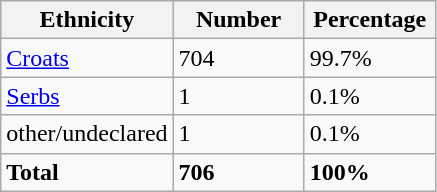<table class="wikitable">
<tr>
<th width="100px">Ethnicity</th>
<th width="80px">Number</th>
<th width="80px">Percentage</th>
</tr>
<tr>
<td><a href='#'>Croats</a></td>
<td>704</td>
<td>99.7%</td>
</tr>
<tr>
<td><a href='#'>Serbs</a></td>
<td>1</td>
<td>0.1%</td>
</tr>
<tr>
<td>other/undeclared</td>
<td>1</td>
<td>0.1%</td>
</tr>
<tr>
<td><strong>Total</strong></td>
<td><strong>706</strong></td>
<td><strong>100%</strong></td>
</tr>
</table>
